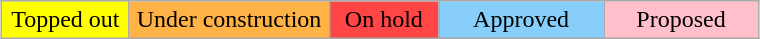<table class="wikitable" style="text-align:center; margin:auto; width:40%">
<tr>
<td width="40" bgcolor="#FFFF00">Topped out</td>
<td width="40" bgcolor="FFB347 ">Under construction</td>
<td width="40" bgcolor="FF4545">On hold</td>
<td width="40" bgcolor=" #87CEFA ">Approved</td>
<td width="40" bgcolor=" pink">Proposed</td>
</tr>
</table>
